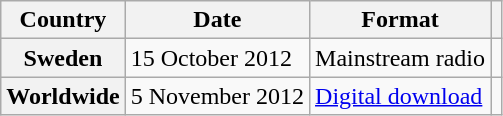<table class="wikitable plainrowheaders">
<tr>
<th scope="col">Country</th>
<th scope="col">Date</th>
<th scope="col">Format</th>
<th scope="col" class="unsortable"></th>
</tr>
<tr>
<th scope="row">Sweden</th>
<td>15 October 2012</td>
<td>Mainstream radio</td>
<td align="center"></td>
</tr>
<tr>
<th scope="row">Worldwide</th>
<td>5 November 2012</td>
<td><a href='#'>Digital download</a></td>
<td align="center"></td>
</tr>
</table>
